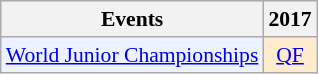<table style='font-size: 90%; text-align:center;' class='wikitable'>
<tr>
<th>Events</th>
<th>2017</th>
</tr>
<tr>
<td bgcolor="#ECF2FF"; align="left"><a href='#'>World Junior Championships</a></td>
<td bgcolor=FFEBCD><a href='#'>QF</a></td>
</tr>
</table>
